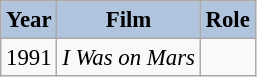<table class="wikitable" style="font-size:95%;">
<tr>
<th style="background:#B0C4DE;">Year</th>
<th style="background:#B0C4DE;">Film</th>
<th style="background:#B0C4DE;">Role</th>
</tr>
<tr>
<td>1991</td>
<td><em>I Was on Mars</em></td>
<td></td>
</tr>
</table>
